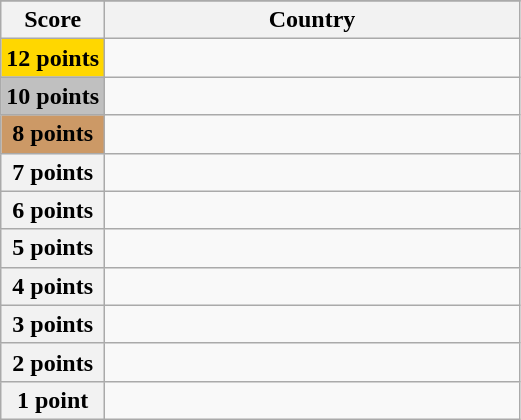<table class="wikitable">
<tr>
</tr>
<tr>
<th scope="col" width="20%">Score</th>
<th scope="col">Country</th>
</tr>
<tr>
<th scope="row" style="background:gold">12 points</th>
<td></td>
</tr>
<tr>
<th scope="row" style="background:silver">10 points</th>
<td></td>
</tr>
<tr>
<th scope="row" style="background:#CC9966">8 points</th>
<td></td>
</tr>
<tr>
<th scope="row">7 points</th>
<td></td>
</tr>
<tr>
<th scope="row">6 points</th>
<td></td>
</tr>
<tr>
<th scope="row">5 points</th>
<td></td>
</tr>
<tr>
<th scope="row">4 points</th>
<td></td>
</tr>
<tr>
<th scope="row">3 points</th>
<td></td>
</tr>
<tr>
<th scope="row">2 points</th>
<td></td>
</tr>
<tr>
<th scope="row">1 point</th>
<td></td>
</tr>
</table>
